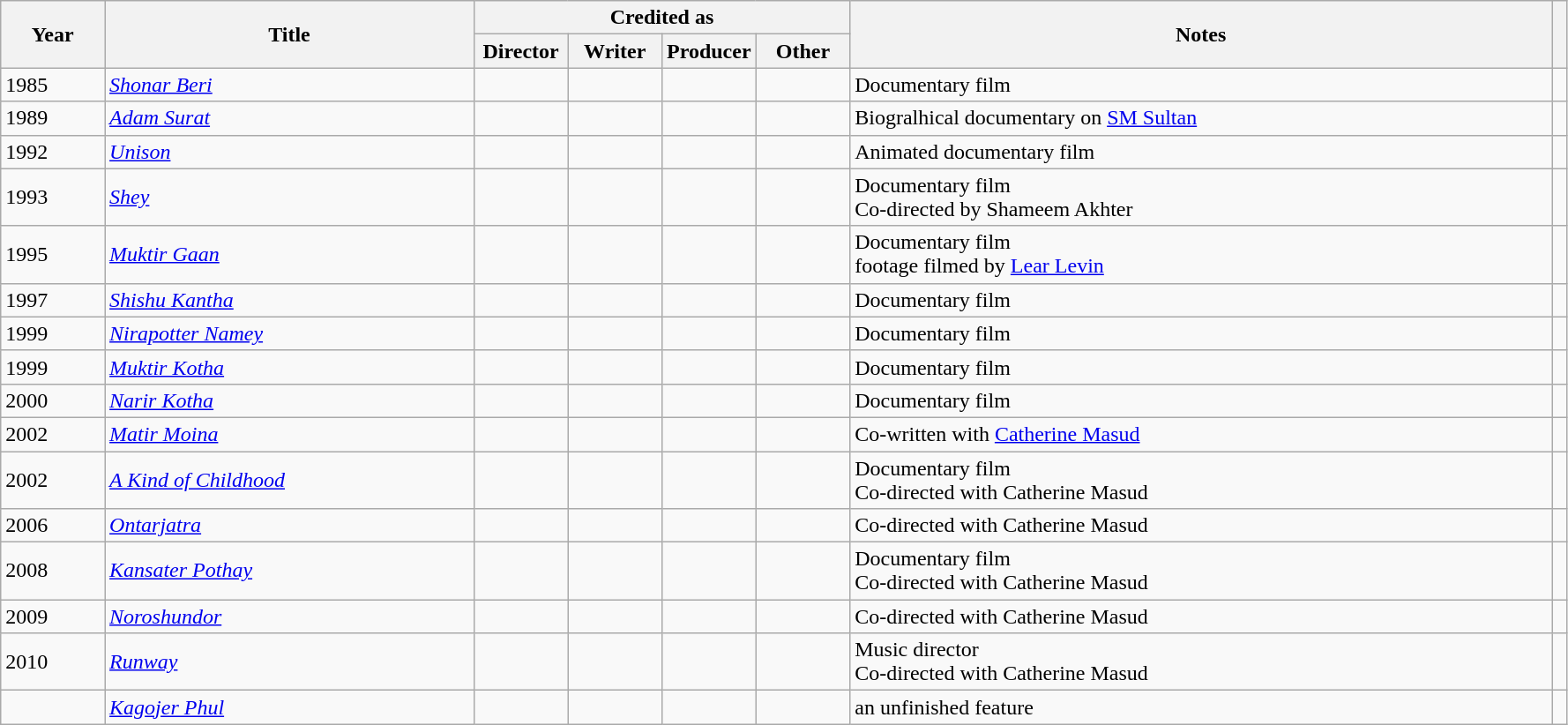<table class="wikitable sortable plainrowheaders">
<tr>
<th rowspan="2" scope="col">Year</th>
<th rowspan="2" scope="col">Title</th>
<th colspan="4" scope="col">Credited as</th>
<th rowspan="2" scope="col" class="unsortable">Notes</th>
<th width="1%" rowspan="2" scope="col" class="unsortable"></th>
</tr>
<tr>
<th width=6%>Director</th>
<th width=6%>Writer</th>
<th width=6%>Producer</th>
<th width=6%>Other</th>
</tr>
<tr>
<td>1985</td>
<td><em><a href='#'>Shonar Beri</a></em></td>
<td></td>
<td></td>
<td></td>
<td></td>
<td>Documentary film</td>
<td></td>
</tr>
<tr>
<td>1989</td>
<td><em><a href='#'>Adam Surat</a></em></td>
<td></td>
<td></td>
<td></td>
<td></td>
<td>Biogralhical documentary on <a href='#'>SM Sultan</a></td>
<td></td>
</tr>
<tr>
<td>1992</td>
<td><em><a href='#'>Unison</a></em></td>
<td></td>
<td></td>
<td></td>
<td></td>
<td>Animated documentary film</td>
<td></td>
</tr>
<tr>
<td>1993</td>
<td><em><a href='#'>Shey</a></em></td>
<td></td>
<td></td>
<td></td>
<td></td>
<td>Documentary film<br>Co-directed by Shameem Akhter</td>
<td></td>
</tr>
<tr>
<td>1995</td>
<td><em><a href='#'>Muktir Gaan</a></em></td>
<td></td>
<td></td>
<td></td>
<td></td>
<td>Documentary film<br>footage filmed by <a href='#'>Lear Levin</a></td>
<td></td>
</tr>
<tr>
<td>1997</td>
<td><em><a href='#'>Shishu Kantha</a></em></td>
<td></td>
<td></td>
<td></td>
<td></td>
<td>Documentary film</td>
<td></td>
</tr>
<tr>
<td>1999</td>
<td><em><a href='#'>Nirapotter Namey</a></em></td>
<td></td>
<td></td>
<td></td>
<td></td>
<td>Documentary film</td>
<td></td>
</tr>
<tr>
<td>1999</td>
<td><em><a href='#'>Muktir Kotha</a></em></td>
<td></td>
<td></td>
<td></td>
<td></td>
<td>Documentary film</td>
<td></td>
</tr>
<tr>
<td>2000</td>
<td><em><a href='#'>Narir Kotha</a></em></td>
<td></td>
<td></td>
<td></td>
<td></td>
<td>Documentary film</td>
<td></td>
</tr>
<tr>
<td>2002</td>
<td><em><a href='#'>Matir Moina</a></em></td>
<td></td>
<td></td>
<td></td>
<td></td>
<td>Co-written with <a href='#'>Catherine Masud</a></td>
<td></td>
</tr>
<tr>
<td>2002</td>
<td><em><a href='#'>A Kind of Childhood</a></em></td>
<td></td>
<td></td>
<td></td>
<td></td>
<td>Documentary film<br>Co-directed with Catherine Masud</td>
<td></td>
</tr>
<tr>
<td>2006</td>
<td><em><a href='#'>Ontarjatra</a></em></td>
<td></td>
<td></td>
<td></td>
<td></td>
<td>Co-directed with Catherine Masud</td>
<td></td>
</tr>
<tr>
<td>2008</td>
<td><em><a href='#'>Kansater Pothay</a></em></td>
<td></td>
<td></td>
<td></td>
<td></td>
<td>Documentary film<br>Co-directed with Catherine Masud</td>
<td></td>
</tr>
<tr>
<td>2009</td>
<td><em><a href='#'>Noroshundor</a></em></td>
<td></td>
<td></td>
<td></td>
<td></td>
<td>Co-directed with Catherine Masud</td>
<td></td>
</tr>
<tr>
<td>2010</td>
<td><em><a href='#'>Runway</a></em></td>
<td></td>
<td></td>
<td></td>
<td></td>
<td>Music director<br>Co-directed with Catherine Masud</td>
<td></td>
</tr>
<tr>
<td></td>
<td><em><a href='#'>Kagojer Phul</a></em></td>
<td></td>
<td></td>
<td></td>
<td></td>
<td>an unfinished feature</td>
<td></td>
</tr>
</table>
